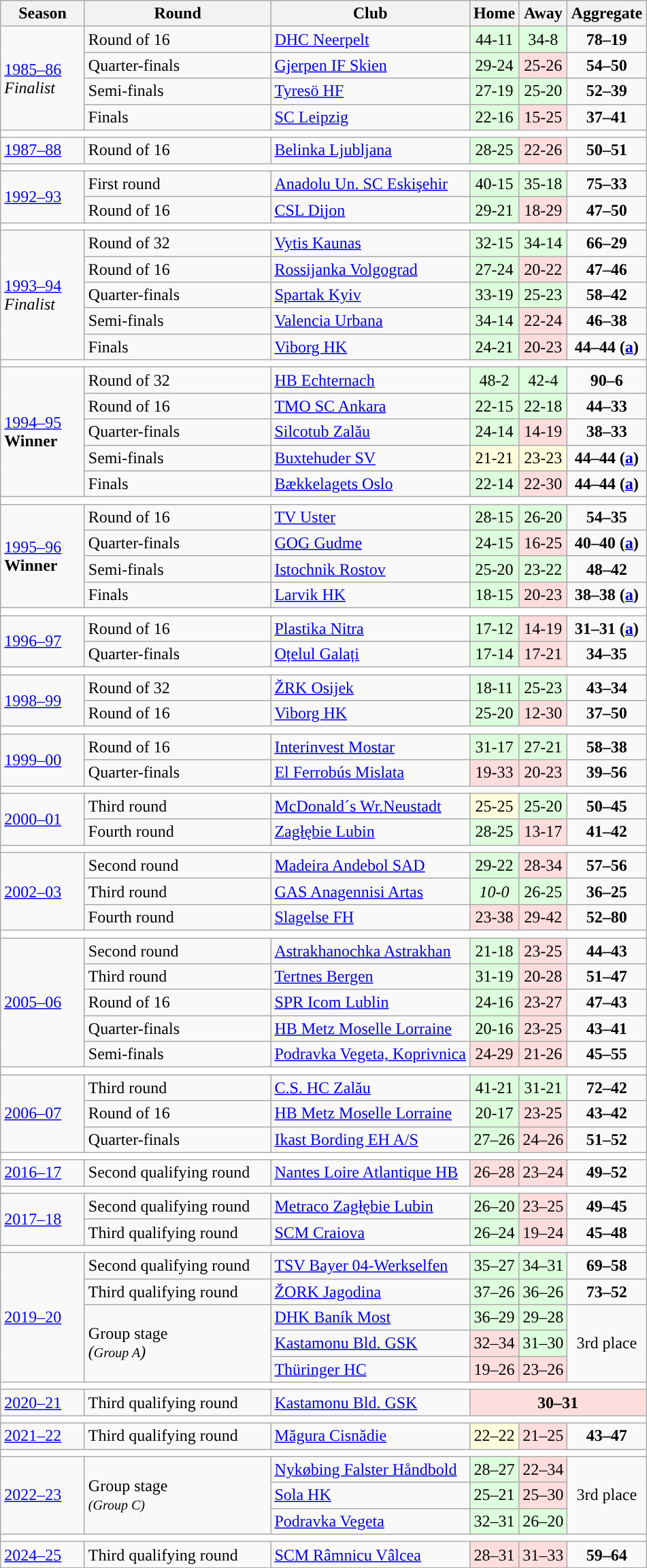<table class="wikitable">
<tr>
<th width=75>Season</th>
<th width=175>Round</th>
<th>Club</th>
<th>Home</th>
<th>Away</th>
<th>Aggregate</th>
</tr>
<tr>
<td rowspan=4><a href='#'>1985–86</a><br> <em>Finalist</em></td>
<td>Round of 16</td>
<td> <a href='#'>DHC Neerpelt</a></td>
<td style="text-align:center; background:#dfd;">44-11</td>
<td style="text-align:center; background:#dfd;">34-8</td>
<td style="text-align:center;"><strong>78–19</strong></td>
</tr>
<tr>
<td>Quarter-finals</td>
<td> <a href='#'>Gjerpen IF Skien</a></td>
<td style="text-align:center; background:#dfd;">29-24</td>
<td style="text-align:center; background:#fdd;">25-26</td>
<td style="text-align:center;"><strong>54–50</strong></td>
</tr>
<tr>
<td>Semi-finals</td>
<td> <a href='#'>Tyresö HF</a></td>
<td style="text-align:center; background:#dfd;">27-19</td>
<td style="text-align:center; background:#dfd;">25-20</td>
<td style="text-align:center;"><strong>52–39</strong></td>
</tr>
<tr>
<td>Finals</td>
<td> <a href='#'>SC Leipzig</a></td>
<td style="text-align:center; background:#dfd;">22-16</td>
<td style="text-align:center; background:#fdd;">15-25</td>
<td style="text-align:center;"><strong>37–41</strong></td>
</tr>
<tr>
<td colspan=7 style="text-align: center;" bgcolor=white></td>
</tr>
<tr>
<td rowspan=1><a href='#'>1987–88</a></td>
<td>Round of 16</td>
<td> <a href='#'>Belinka Ljubljana</a></td>
<td style="text-align:center; background:#dfd;">28-25</td>
<td style="text-align:center; background:#fdd;">22-26</td>
<td style="text-align:center;"><strong>50–51</strong></td>
</tr>
<tr>
<td colspan=7 style="text-align: center;" bgcolor=white></td>
</tr>
<tr>
<td rowspan=2><a href='#'>1992–93</a></td>
<td>First round</td>
<td> <a href='#'>Anadolu Un. SC Eskişehir</a></td>
<td style="text-align:center; background:#dfd;">40-15</td>
<td style="text-align:center; background:#dfd;">35-18</td>
<td style="text-align:center;"><strong>75–33</strong></td>
</tr>
<tr>
<td>Round of 16</td>
<td> <a href='#'>CSL Dijon</a></td>
<td style="text-align:center; background:#dfd;">29-21</td>
<td style="text-align:center; background:#fdd;">18-29</td>
<td style="text-align:center;"><strong>47–50</strong></td>
</tr>
<tr>
<td colspan=7 style="text-align: center;" bgcolor=white></td>
</tr>
<tr>
<td rowspan=5><a href='#'>1993–94</a><br> <em>Finalist</em></td>
<td>Round of 32</td>
<td> <a href='#'>Vytis Kaunas</a></td>
<td style="text-align:center; background:#dfd;">32-15</td>
<td style="text-align:center; background:#dfd;">34-14</td>
<td style="text-align:center;"><strong>66–29</strong></td>
</tr>
<tr>
<td>Round of 16</td>
<td> <a href='#'>Rossijanka Volgograd</a></td>
<td style="text-align:center; background:#dfd;">27-24</td>
<td style="text-align:center; background:#fdd;">20-22</td>
<td style="text-align:center;"><strong>47–46</strong></td>
</tr>
<tr>
<td>Quarter-finals</td>
<td> <a href='#'>Spartak Kyiv</a></td>
<td style="text-align:center; background:#dfd;">33-19</td>
<td style="text-align:center; background:#dfd;">25-23</td>
<td style="text-align:center;"><strong>58–42</strong></td>
</tr>
<tr>
<td>Semi-finals</td>
<td> <a href='#'>Valencia Urbana</a></td>
<td style="text-align:center; background:#dfd;">34-14</td>
<td style="text-align:center; background:#fdd;">22-24</td>
<td style="text-align:center;"><strong>46–38</strong></td>
</tr>
<tr>
<td>Finals</td>
<td> <a href='#'>Viborg HK</a></td>
<td style="text-align:center; background:#dfd;">24-21</td>
<td style="text-align:center; background:#fdd;">20-23</td>
<td style="text-align:center;"><strong>44–44 (<a href='#'>a</a>)</strong></td>
</tr>
<tr>
<td colspan=7 style="text-align: center;" bgcolor=white></td>
</tr>
<tr>
<td rowspan=5><a href='#'>1994–95</a><br> <strong>Winner</strong></td>
<td>Round of 32</td>
<td> <a href='#'>HB Echternach</a></td>
<td style="text-align:center; background:#dfd;">48-2</td>
<td style="text-align:center; background:#dfd;">42-4</td>
<td style="text-align:center;"><strong>90–6</strong></td>
</tr>
<tr>
<td>Round of 16</td>
<td> <a href='#'>TMO SC Ankara</a></td>
<td style="text-align:center; background:#dfd;">22-15</td>
<td style="text-align:center; background:#dfd;">22-18</td>
<td style="text-align:center;"><strong>44–33</strong></td>
</tr>
<tr>
<td>Quarter-finals</td>
<td> <a href='#'>Silcotub Zalău</a></td>
<td style="text-align:center; background:#dfd;">24-14</td>
<td style="text-align:center; background:#fdd;">14-19</td>
<td style="text-align:center;"><strong>38–33</strong></td>
</tr>
<tr>
<td>Semi-finals</td>
<td> <a href='#'>Buxtehuder SV</a></td>
<td style="text-align:center; background:#ffd;">21-21</td>
<td style="text-align:center; background:#ffd;">23-23</td>
<td style="text-align:center;"><strong>44–44 (<a href='#'>a</a>)</strong></td>
</tr>
<tr>
<td>Finals</td>
<td> <a href='#'>Bækkelagets Oslo</a></td>
<td style="text-align:center; background:#dfd;">22-14</td>
<td style="text-align:center; background:#fdd;">22-30</td>
<td style="text-align:center;"><strong>44–44 (<a href='#'>a</a>)</strong></td>
</tr>
<tr>
<td colspan=7 style="text-align: center;" bgcolor=white></td>
</tr>
<tr>
<td rowspan=4><a href='#'>1995–96</a><br> <strong>Winner</strong></td>
<td>Round of 16</td>
<td> <a href='#'>TV Uster</a></td>
<td style="text-align:center; background:#dfd;">28-15</td>
<td style="text-align:center; background:#dfd;">26-20</td>
<td style="text-align:center;"><strong>54–35</strong></td>
</tr>
<tr>
<td>Quarter-finals</td>
<td> <a href='#'>GOG Gudme</a></td>
<td style="text-align:center; background:#dfd;">24-15</td>
<td style="text-align:center; background:#fdd;">16-25</td>
<td style="text-align:center;"><strong>40–40 (<a href='#'>a</a>)</strong></td>
</tr>
<tr>
<td>Semi-finals</td>
<td> <a href='#'>Istochnik Rostov</a></td>
<td style="text-align:center; background:#dfd;">25-20</td>
<td style="text-align:center; background:#dfd;">23-22</td>
<td style="text-align:center;"><strong>48–42</strong></td>
</tr>
<tr>
<td>Finals</td>
<td> <a href='#'>Larvik HK</a></td>
<td style="text-align:center; background:#dfd;">18-15</td>
<td style="text-align:center; background:#fdd;">20-23</td>
<td style="text-align:center;"><strong>38–38 (<a href='#'>a</a>)</strong></td>
</tr>
<tr>
<td colspan=7 style="text-align: center;" bgcolor=white></td>
</tr>
<tr>
<td rowspan=2><a href='#'>1996–97</a></td>
<td>Round of 16</td>
<td> <a href='#'>Plastika Nitra</a></td>
<td style="text-align:center; background:#dfd;">17-12</td>
<td style="text-align:center; background:#fdd;">14-19</td>
<td style="text-align:center;"><strong>31–31 (<a href='#'>a</a>)</strong></td>
</tr>
<tr>
<td>Quarter-finals</td>
<td> <a href='#'>Oțelul Galați</a></td>
<td style="text-align:center; background:#dfd;">17-14</td>
<td style="text-align:center; background:#fdd;">17-21</td>
<td style="text-align:center;"><strong>34–35</strong></td>
</tr>
<tr>
<td colspan=7 style="text-align: center;" bgcolor=white></td>
</tr>
<tr>
<td rowspan=2><a href='#'>1998–99</a></td>
<td>Round of 32</td>
<td> <a href='#'>ŽRK Osijek</a></td>
<td style="text-align:center; background:#dfd;">18-11</td>
<td style="text-align:center; background:#dfd;">25-23</td>
<td style="text-align:center;"><strong>43–34</strong></td>
</tr>
<tr>
<td>Round of 16</td>
<td> <a href='#'>Viborg HK</a></td>
<td style="text-align:center; background:#dfd;">25-20</td>
<td style="text-align:center; background:#fdd;">12-30</td>
<td style="text-align:center;"><strong>37–50</strong></td>
</tr>
<tr>
<td colspan=7 style="text-align: center;" bgcolor=white></td>
</tr>
<tr>
<td rowspan=2><a href='#'>1999–00</a></td>
<td>Round of 16</td>
<td> <a href='#'>Interinvest Mostar</a></td>
<td style="text-align:center; background:#dfd;">31-17</td>
<td style="text-align:center; background:#dfd;">27-21</td>
<td style="text-align:center;"><strong>58–38</strong></td>
</tr>
<tr>
<td>Quarter-finals</td>
<td> <a href='#'>El Ferrobús Mislata</a></td>
<td style="text-align:center; background:#fdd;">19-33</td>
<td style="text-align:center; background:#fdd;">20-23</td>
<td style="text-align:center;"><strong>39–56</strong></td>
</tr>
<tr>
<td colspan=7 style="text-align: center;" bgcolor=white></td>
</tr>
<tr>
<td rowspan=2><a href='#'>2000–01</a></td>
<td>Third round</td>
<td> <a href='#'>McDonald´s Wr.Neustadt</a></td>
<td style="text-align:center; background:#ffd;">25-25</td>
<td style="text-align:center; background:#dfd;">25-20</td>
<td style="text-align:center;"><strong>50–45</strong></td>
</tr>
<tr>
<td>Fourth round</td>
<td> <a href='#'>Zagłębie Lubin</a></td>
<td style="text-align:center; background:#dfd;">28-25</td>
<td style="text-align:center; background:#fdd;">13-17</td>
<td style="text-align:center;"><strong>41–42</strong></td>
</tr>
<tr>
<td colspan=7 style="text-align: center;" bgcolor=white></td>
</tr>
<tr>
<td rowspan=3><a href='#'>2002–03</a></td>
<td>Second round</td>
<td> <a href='#'>Madeira Andebol SAD</a></td>
<td style="text-align:center; background:#dfd;">29-22</td>
<td style="text-align:center; background:#fdd;">28-34</td>
<td style="text-align:center;"><strong>57–56</strong></td>
</tr>
<tr>
<td>Third round</td>
<td> <a href='#'>GAS Anagennisi Artas</a></td>
<td style="text-align:center; background:#dfd;"><em>10-0</em></td>
<td style="text-align:center; background:#dfd;">26-25</td>
<td style="text-align:center;"><strong>36–25</strong></td>
</tr>
<tr>
<td>Fourth round</td>
<td> <a href='#'>Slagelse FH</a></td>
<td style="text-align:center; background:#fdd;">23-38</td>
<td style="text-align:center; background:#fdd;">29-42</td>
<td style="text-align:center;"><strong>52–80</strong></td>
</tr>
<tr>
<td colspan=7 style="text-align: center;" bgcolor=white></td>
</tr>
<tr>
<td rowspan=5><a href='#'>2005–06</a></td>
<td>Second round</td>
<td> <a href='#'>Astrakhanochka Astrakhan</a></td>
<td style="text-align:center; background:#dfd;">21-18</td>
<td style="text-align:center; background:#fdd;">23-25</td>
<td style="text-align:center;"><strong>44–43</strong></td>
</tr>
<tr>
<td>Third round</td>
<td> <a href='#'>Tertnes Bergen</a></td>
<td style="text-align:center; background:#dfd;">31-19</td>
<td style="text-align:center; background:#fdd;">20-28</td>
<td style="text-align:center;"><strong>51–47</strong></td>
</tr>
<tr>
<td>Round of 16</td>
<td> <a href='#'>SPR Icom Lublin</a></td>
<td style="text-align:center; background:#dfd;">24-16</td>
<td style="text-align:center; background:#fdd;">23-27</td>
<td style="text-align:center;"><strong>47–43</strong></td>
</tr>
<tr>
<td>Quarter-finals</td>
<td> <a href='#'>HB Metz Moselle Lorraine</a></td>
<td style="text-align:center; background:#dfd;">20-16</td>
<td style="text-align:center; background:#fdd;">23-25</td>
<td style="text-align:center;"><strong>43–41</strong></td>
</tr>
<tr>
<td>Semi-finals</td>
<td> <a href='#'>Podravka Vegeta, Koprivnica</a></td>
<td style="text-align:center; background:#fdd;">24-29</td>
<td style="text-align:center; background:#fdd;">21-26</td>
<td style="text-align:center;"><strong>45–55</strong></td>
</tr>
<tr>
<td colspan=7 style="text-align: center;" bgcolor=white></td>
</tr>
<tr>
<td rowspan=3><a href='#'>2006–07</a></td>
<td>Third round</td>
<td> <a href='#'>C.S. HC Zalău</a></td>
<td style="text-align:center; background:#dfd;">41-21</td>
<td style="text-align:center; background:#dfd;">31-21</td>
<td style="text-align:center;"><strong>72–42</strong></td>
</tr>
<tr>
<td>Round of 16</td>
<td> <a href='#'>HB Metz Moselle Lorraine</a></td>
<td style="text-align:center; background:#dfd;">20-17</td>
<td style="text-align:center; background:#fdd;">23-25</td>
<td style="text-align:center;"><strong>43–42</strong></td>
</tr>
<tr>
<td>Quarter-finals</td>
<td> <a href='#'>Ikast Bording EH A/S</a></td>
<td style="text-align:center; background:#dfd;">27–26</td>
<td style="text-align:center; background:#fdd;">24–26</td>
<td style="text-align:center;"><strong>51–52</strong></td>
</tr>
<tr>
<td colspan=7 style="text-align: center;" bgcolor=white></td>
</tr>
<tr>
<td rowspan=1><a href='#'>2016–17</a></td>
<td>Second qualifying round</td>
<td> <a href='#'>Nantes Loire Atlantique HB</a></td>
<td style="text-align:center; background:#fdd;">26–28</td>
<td style="text-align:center; background:#fdd;">23–24</td>
<td style="text-align:center;"><strong>49–52</strong></td>
</tr>
<tr>
<td colspan=7 style="text-align: center;" bgcolor=white></td>
</tr>
<tr>
<td rowspan=2><a href='#'>2017–18</a></td>
<td>Second qualifying round</td>
<td> <a href='#'>Metraco Zagłębie Lubin</a></td>
<td style="text-align:center; background:#dfd;">26–20</td>
<td style="text-align:center; background:#fdd;">23–25</td>
<td style="text-align:center;"><strong>49–45</strong></td>
</tr>
<tr>
<td>Third qualifying round</td>
<td> <a href='#'>SCM Craiova</a></td>
<td style="text-align:center; background:#dfd;">26–24</td>
<td style="text-align:center; background:#fdd;">19–24</td>
<td style="text-align:center;"><strong>45–48</strong></td>
</tr>
<tr>
<td colspan=7 style="text-align: center;" bgcolor=white></td>
</tr>
<tr>
<td rowspan=5><a href='#'>2019–20</a></td>
<td>Second qualifying round</td>
<td> <a href='#'>TSV Bayer 04-Werkselfen</a></td>
<td style="text-align:center; background:#dfd;">35–27</td>
<td style="text-align:center; background:#dfd;">34–31</td>
<td style="text-align:center;"><strong>69–58</strong></td>
</tr>
<tr>
<td>Third qualifying round</td>
<td> <a href='#'>ŽORK Jagodina</a></td>
<td style="text-align:center; background:#dfd;">37–26</td>
<td style="text-align:center; background:#dfd;">36–26</td>
<td style="text-align:center;"><strong>73–52</strong></td>
</tr>
<tr>
<td rowspan=3>Group stage<br><em>(<small>Group A</small>)</em></td>
<td> <a href='#'>DHK Baník Most</a></td>
<td style="text-align:center; background:#dfd;">36–29</td>
<td style="text-align:center; background:#dfd;">29–28</td>
<td align=center rowspan=3>3rd place</td>
</tr>
<tr>
<td> <a href='#'>Kastamonu Bld. GSK</a></td>
<td style="text-align:center; background:#fdd;">32–34</td>
<td style="text-align:center; background:#dfd;">31–30</td>
</tr>
<tr>
<td> <a href='#'>Thüringer HC</a></td>
<td style="text-align:center; background:#fdd;">19–26</td>
<td style="text-align:center; background:#fdd;">23–26</td>
</tr>
<tr>
<td colspan=7 style="text-align: center;" bgcolor=white></td>
</tr>
<tr>
<td rowspan=1><a href='#'>2020–21</a></td>
<td>Third qualifying round</td>
<td> <a href='#'>Kastamonu Bld. GSK</a></td>
<td colspan=3; style="text-align:center; background:#fdd;"><strong>30–31</strong></td>
</tr>
<tr>
<td colspan=7 style="text-align: center;" bgcolor=white></td>
</tr>
<tr>
<td rowspan=1><a href='#'>2021–22</a></td>
<td>Third qualifying round</td>
<td> <a href='#'>Măgura Cisnădie</a></td>
<td style="text-align:center; background:#ffd;">22–22</td>
<td style="text-align:center; background:#fdd;">21–25</td>
<td style="text-align:center;"><strong>43–47</strong></td>
</tr>
<tr>
<td colspan=7 style="text-align: center;" bgcolor=white></td>
</tr>
<tr>
<td rowspan=3><a href='#'>2022–23</a></td>
<td rowspan=3>Group stage <br><small><em>(Group C)</em></small></td>
<td> <a href='#'>Nykøbing Falster Håndbold</a></td>
<td style="text-align:center; background:#dfd;">28–27</td>
<td style="text-align:center; background:#fdd;">22–34</td>
<td align=center rowspan=3>3rd place</td>
</tr>
<tr>
<td> <a href='#'>Sola HK</a></td>
<td style="text-align:center; background:#dfd;">25–21</td>
<td style="text-align:center; background:#fdd;">25–30</td>
</tr>
<tr>
<td> <a href='#'>Podravka Vegeta</a></td>
<td style="text-align:center; background:#dfd;">32–31</td>
<td style="text-align:center; background:#dfd;">26–20</td>
</tr>
<tr>
<td colspan=7 style="text-align: center;" bgcolor=white></td>
</tr>
<tr>
<td rowspan=1><a href='#'>2024–25</a></td>
<td>Third qualifying round</td>
<td> <a href='#'>SCM Râmnicu Vâlcea</a></td>
<td style="text-align:center; background:#fdd;">28–31</td>
<td style="text-align:center; background:#fdd;">31–33</td>
<td style="text-align:center;"><strong>59–64</strong></td>
</tr>
<tr>
</tr>
</table>
